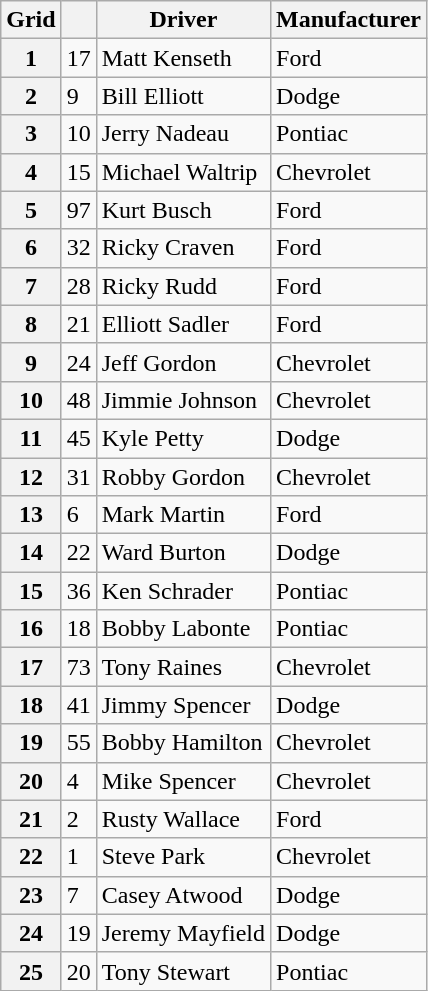<table class="wikitable">
<tr>
<th>Grid</th>
<th></th>
<th>Driver</th>
<th>Manufacturer</th>
</tr>
<tr>
<th>1</th>
<td>17</td>
<td>Matt Kenseth</td>
<td>Ford</td>
</tr>
<tr>
<th>2</th>
<td>9</td>
<td>Bill Elliott</td>
<td>Dodge</td>
</tr>
<tr>
<th>3</th>
<td>10</td>
<td>Jerry Nadeau</td>
<td>Pontiac</td>
</tr>
<tr>
<th>4</th>
<td>15</td>
<td>Michael Waltrip</td>
<td>Chevrolet</td>
</tr>
<tr>
<th>5</th>
<td>97</td>
<td>Kurt Busch</td>
<td>Ford</td>
</tr>
<tr>
<th>6</th>
<td>32</td>
<td>Ricky Craven</td>
<td>Ford</td>
</tr>
<tr>
<th>7</th>
<td>28</td>
<td>Ricky Rudd</td>
<td>Ford</td>
</tr>
<tr>
<th>8</th>
<td>21</td>
<td>Elliott Sadler</td>
<td>Ford</td>
</tr>
<tr>
<th>9</th>
<td>24</td>
<td>Jeff Gordon</td>
<td>Chevrolet</td>
</tr>
<tr>
<th>10</th>
<td>48</td>
<td>Jimmie Johnson</td>
<td>Chevrolet</td>
</tr>
<tr>
<th>11</th>
<td>45</td>
<td>Kyle Petty</td>
<td>Dodge</td>
</tr>
<tr>
<th>12</th>
<td>31</td>
<td>Robby Gordon</td>
<td>Chevrolet</td>
</tr>
<tr>
<th>13</th>
<td>6</td>
<td>Mark Martin</td>
<td>Ford</td>
</tr>
<tr>
<th>14</th>
<td>22</td>
<td>Ward Burton</td>
<td>Dodge</td>
</tr>
<tr>
<th>15</th>
<td>36</td>
<td>Ken Schrader</td>
<td>Pontiac</td>
</tr>
<tr>
<th>16</th>
<td>18</td>
<td>Bobby Labonte</td>
<td>Pontiac</td>
</tr>
<tr>
<th>17</th>
<td>73</td>
<td>Tony Raines</td>
<td>Chevrolet</td>
</tr>
<tr>
<th>18</th>
<td>41</td>
<td>Jimmy Spencer</td>
<td>Dodge</td>
</tr>
<tr>
<th>19</th>
<td>55</td>
<td>Bobby Hamilton</td>
<td>Chevrolet</td>
</tr>
<tr>
<th>20</th>
<td>4</td>
<td>Mike Spencer</td>
<td>Chevrolet</td>
</tr>
<tr>
<th>21</th>
<td>2</td>
<td>Rusty Wallace</td>
<td>Ford</td>
</tr>
<tr>
<th>22</th>
<td>1</td>
<td>Steve Park</td>
<td>Chevrolet</td>
</tr>
<tr>
<th>23</th>
<td>7</td>
<td>Casey Atwood</td>
<td>Dodge</td>
</tr>
<tr>
<th>24</th>
<td>19</td>
<td>Jeremy Mayfield</td>
<td>Dodge</td>
</tr>
<tr>
<th>25</th>
<td>20</td>
<td>Tony Stewart</td>
<td>Pontiac</td>
</tr>
</table>
